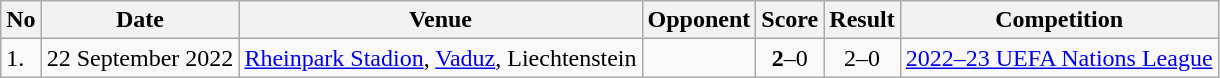<table class="wikitable" style="font-size:100%;">
<tr>
<th>No</th>
<th>Date</th>
<th>Venue</th>
<th>Opponent</th>
<th>Score</th>
<th>Result</th>
<th>Competition</th>
</tr>
<tr>
<td>1.</td>
<td>22 September 2022</td>
<td><a href='#'>Rheinpark Stadion</a>, <a href='#'>Vaduz</a>, Liechtenstein</td>
<td></td>
<td align=center><strong>2</strong>–0</td>
<td align=center>2–0</td>
<td><a href='#'>2022–23 UEFA Nations League</a></td>
</tr>
</table>
